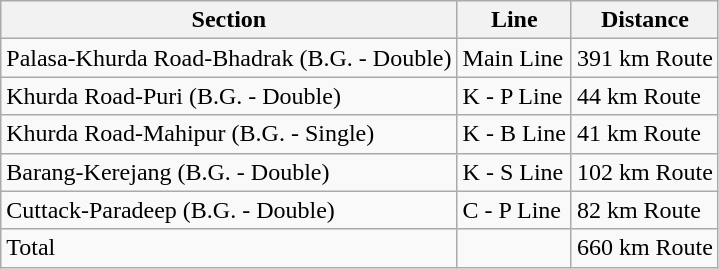<table class="wikitable">
<tr>
<th>Section</th>
<th>Line</th>
<th>Distance</th>
</tr>
<tr>
<td>Palasa-Khurda Road-Bhadrak (B.G. - Double)</td>
<td>Main Line</td>
<td>391 km Route</td>
</tr>
<tr>
<td>Khurda Road-Puri (B.G. - Double)</td>
<td>K - P Line</td>
<td>44 km Route</td>
</tr>
<tr>
<td>Khurda Road-Mahipur (B.G. - Single)</td>
<td>K - B Line</td>
<td>41 km Route</td>
</tr>
<tr>
<td>Barang-Kerejang (B.G. - Double)</td>
<td>K - S Line</td>
<td>102 km Route</td>
</tr>
<tr>
<td>Cuttack-Paradeep (B.G. - Double)</td>
<td>C - P Line</td>
<td>82 km Route</td>
</tr>
<tr>
<td>Total</td>
<td></td>
<td>660 km Route</td>
</tr>
</table>
